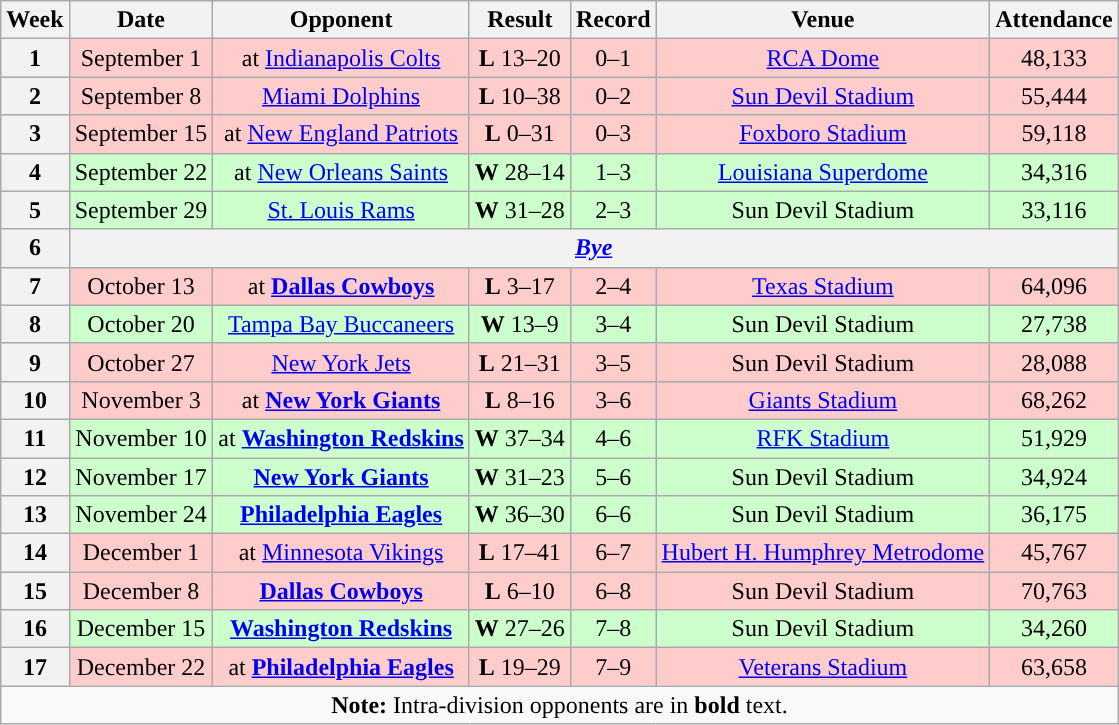<table class="wikitable" style="text-align:center">
<tr>
<th>Week</th>
<th>Date</th>
<th>Opponent</th>
<th>Result</th>
<th>Record</th>
<th>Venue</th>
<th>Attendance</th>
</tr>
<tr style="background:#fcc">
<th>1</th>
<td>September 1</td>
<td>at <a href='#'>Indianapolis Colts</a></td>
<td><strong>L</strong> 13–20</td>
<td>0–1</td>
<td><a href='#'>RCA Dome</a></td>
<td>48,133</td>
</tr>
<tr style="background:#fcc">
<th>2</th>
<td>September 8</td>
<td><a href='#'>Miami Dolphins</a></td>
<td><strong>L</strong> 10–38</td>
<td>0–2</td>
<td><a href='#'>Sun Devil Stadium</a></td>
<td>55,444</td>
</tr>
<tr style="background:#fcc">
<th>3</th>
<td>September 15</td>
<td>at <a href='#'>New England Patriots</a></td>
<td><strong>L</strong> 0–31</td>
<td>0–3</td>
<td><a href='#'>Foxboro Stadium</a></td>
<td>59,118</td>
</tr>
<tr style="background:#cfc">
<th>4</th>
<td>September 22</td>
<td>at <a href='#'>New Orleans Saints</a></td>
<td><strong>W</strong> 28–14</td>
<td>1–3</td>
<td><a href='#'>Louisiana Superdome</a></td>
<td>34,316</td>
</tr>
<tr style="background:#cfc">
<th>5</th>
<td>September 29</td>
<td><a href='#'>St. Louis Rams</a></td>
<td><strong>W</strong> 31–28 </td>
<td>2–3</td>
<td>Sun Devil Stadium</td>
<td>33,116</td>
</tr>
<tr>
<th>6</th>
<th colspan="7"><em><a href='#'>Bye</a></em></th>
</tr>
<tr style="background:#fcc">
<th>7</th>
<td>October 13</td>
<td>at <strong><a href='#'>Dallas Cowboys</a></strong></td>
<td><strong>L</strong> 3–17</td>
<td>2–4</td>
<td><a href='#'>Texas Stadium</a></td>
<td>64,096</td>
</tr>
<tr style="background:#cfc">
<th>8</th>
<td>October 20</td>
<td><a href='#'>Tampa Bay Buccaneers</a></td>
<td><strong>W</strong> 13–9</td>
<td>3–4</td>
<td>Sun Devil Stadium</td>
<td>27,738</td>
</tr>
<tr style="background:#fcc">
<th>9</th>
<td>October 27</td>
<td><a href='#'>New York Jets</a></td>
<td><strong>L</strong> 21–31</td>
<td>3–5</td>
<td>Sun Devil Stadium</td>
<td>28,088</td>
</tr>
<tr style="background:#fcc">
<th>10</th>
<td>November 3</td>
<td>at <strong><a href='#'>New York Giants</a></strong></td>
<td><strong>L</strong> 8–16</td>
<td>3–6</td>
<td><a href='#'>Giants Stadium</a></td>
<td>68,262</td>
</tr>
<tr style="background:#cfc">
<th>11</th>
<td>November 10</td>
<td>at <strong><a href='#'>Washington Redskins</a></strong></td>
<td><strong>W</strong> 37–34</td>
<td>4–6</td>
<td><a href='#'>RFK Stadium</a></td>
<td>51,929</td>
</tr>
<tr style="background:#cfc">
<th>12</th>
<td>November 17</td>
<td><strong><a href='#'>New York Giants</a></strong></td>
<td><strong>W</strong> 31–23</td>
<td>5–6</td>
<td>Sun Devil Stadium</td>
<td>34,924</td>
</tr>
<tr style="background:#cfc">
<th>13</th>
<td>November 24</td>
<td><strong><a href='#'>Philadelphia Eagles</a></strong></td>
<td><strong>W</strong> 36–30</td>
<td>6–6</td>
<td>Sun Devil Stadium</td>
<td>36,175</td>
</tr>
<tr style="background:#fcc">
<th>14</th>
<td>December 1</td>
<td>at <a href='#'>Minnesota Vikings</a></td>
<td><strong>L</strong> 17–41</td>
<td>6–7</td>
<td><a href='#'>Hubert H. Humphrey Metrodome</a></td>
<td>45,767</td>
</tr>
<tr style="background:#fcc">
<th>15</th>
<td>December 8</td>
<td><strong><a href='#'>Dallas Cowboys</a></strong></td>
<td><strong>L</strong> 6–10</td>
<td>6–8</td>
<td>Sun Devil Stadium</td>
<td>70,763</td>
</tr>
<tr style="background:#cfc">
<th>16</th>
<td>December 15</td>
<td><strong><a href='#'>Washington Redskins</a></strong></td>
<td><strong>W</strong> 27–26</td>
<td>7–8</td>
<td>Sun Devil Stadium</td>
<td>34,260</td>
</tr>
<tr style="background:#fcc">
<th>17</th>
<td>December 22</td>
<td>at <strong><a href='#'>Philadelphia Eagles</a></strong></td>
<td><strong>L</strong> 19–29</td>
<td>7–9</td>
<td><a href='#'>Veterans Stadium</a></td>
<td>63,658</td>
</tr>
<tr>
<td colspan="8"><strong>Note:</strong> Intra-division opponents are in <strong>bold</strong> text.</td>
</tr>
</table>
